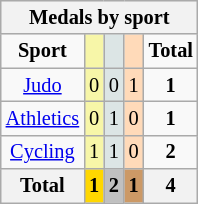<table class="wikitable" style=font-size:85%;float:center;text-align:center>
<tr style="background:#efefef;">
<th colspan=5><strong>Medals by sport</strong></th>
</tr>
<tr align=center>
<td><strong>Sport</strong></td>
<td bgcolor=#f7f6a8></td>
<td bgcolor=#dce5e5></td>
<td bgcolor=#ffdab9></td>
<td><strong>Total</strong></td>
</tr>
<tr align=center>
<td><a href='#'>Judo</a></td>
<td style="background:#F7F6A8;">0</td>
<td style="background:#DCE5E5;">0</td>
<td style="background:#FFDAB9;">1</td>
<td><strong>1</strong></td>
</tr>
<tr align=center>
<td><a href='#'>Athletics</a></td>
<td style="background:#F7F6A8;">0</td>
<td style="background:#DCE5E5;">1</td>
<td style="background:#FFDAB9;">0</td>
<td><strong>1</strong></td>
</tr>
<tr align=center>
<td><a href='#'>Cycling</a></td>
<td style="background:#F7F6A8;">1</td>
<td style="background:#DCE5E5;">1</td>
<td style="background:#FFDAB9;">0</td>
<td><strong>2</strong></td>
</tr>
<tr align=center>
<th><strong>Total</strong></th>
<th style="background:gold;"><strong>1</strong></th>
<th style="background:silver;"><strong>2</strong></th>
<th style="background:#c96;"><strong>1</strong></th>
<th><strong>4</strong></th>
</tr>
</table>
